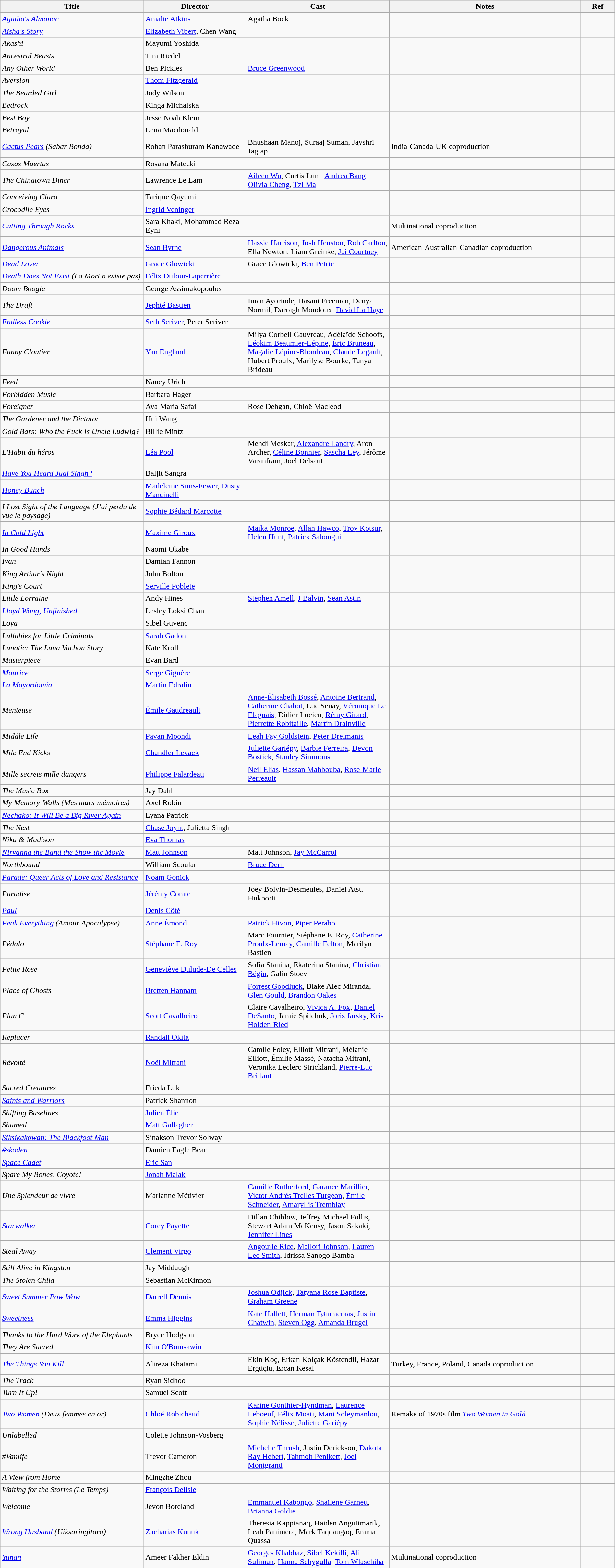<table class="wikitable sortable" width= "100%">
<tr>
<th width=21%>Title</th>
<th width=15%>Director</th>
<th width=21%>Cast</th>
<th width=28%>Notes</th>
<th width=5%>Ref</th>
</tr>
<tr>
<td><em><a href='#'>Agatha's Almanac</a></em></td>
<td><a href='#'>Amalie Atkins</a></td>
<td>Agatha Bock</td>
<td></td>
<td></td>
</tr>
<tr>
<td><em><a href='#'>Aisha's Story</a></em></td>
<td><a href='#'>Elizabeth Vibert</a>, Chen Wang</td>
<td></td>
<td></td>
<td></td>
</tr>
<tr>
<td><em>Akashi</em></td>
<td>Mayumi Yoshida</td>
<td></td>
<td></td>
<td></td>
</tr>
<tr>
<td><em>Ancestral Beasts</em></td>
<td>Tim Riedel</td>
<td></td>
<td></td>
<td></td>
</tr>
<tr>
<td><em>Any Other World</em></td>
<td>Ben Pickles</td>
<td><a href='#'>Bruce Greenwood</a></td>
<td></td>
<td></td>
</tr>
<tr>
<td><em>Aversion</em></td>
<td><a href='#'>Thom Fitzgerald</a></td>
<td></td>
<td></td>
<td></td>
</tr>
<tr>
<td><em>The Bearded Girl</em></td>
<td>Jody Wilson</td>
<td></td>
<td></td>
<td></td>
</tr>
<tr>
<td><em>Bedrock</em></td>
<td>Kinga Michalska</td>
<td></td>
<td></td>
<td></td>
</tr>
<tr>
<td><em>Best Boy</em></td>
<td>Jesse Noah Klein</td>
<td></td>
<td></td>
<td></td>
</tr>
<tr>
<td><em>Betrayal</em></td>
<td>Lena Macdonald</td>
<td></td>
<td></td>
<td></td>
</tr>
<tr>
<td><em><a href='#'>Cactus Pears</a> (Sabar Bonda)</em></td>
<td>Rohan Parashuram Kanawade</td>
<td>Bhushaan Manoj, Suraaj Suman, Jayshri Jagtap</td>
<td>India-Canada-UK coproduction</td>
<td></td>
</tr>
<tr>
<td><em>Casas Muertas</em></td>
<td>Rosana Matecki</td>
<td></td>
<td></td>
<td></td>
</tr>
<tr>
<td><em>The Chinatown Diner</em></td>
<td>Lawrence Le Lam</td>
<td><a href='#'>Aileen Wu</a>, Curtis Lum, <a href='#'>Andrea Bang</a>, <a href='#'>Olivia Cheng</a>, <a href='#'>Tzi Ma</a></td>
<td></td>
<td></td>
</tr>
<tr>
<td><em>Conceiving Clara</em></td>
<td>Tarique Qayumi</td>
<td></td>
<td></td>
<td></td>
</tr>
<tr>
<td><em>Crocodile Eyes</em></td>
<td><a href='#'>Ingrid Veninger</a></td>
<td></td>
<td></td>
<td></td>
</tr>
<tr>
<td><em><a href='#'>Cutting Through Rocks</a></em></td>
<td>Sara Khaki, Mohammad Reza Eyni</td>
<td></td>
<td>Multinational coproduction</td>
<td></td>
</tr>
<tr>
<td><em><a href='#'>Dangerous Animals</a></em></td>
<td><a href='#'>Sean Byrne</a></td>
<td><a href='#'>Hassie Harrison</a>, <a href='#'>Josh Heuston</a>, <a href='#'>Rob Carlton</a>, Ella Newton, Liam Greinke, <a href='#'>Jai Courtney</a></td>
<td>American-Australian-Canadian coproduction</td>
<td></td>
</tr>
<tr>
<td><em><a href='#'>Dead Lover</a></em></td>
<td><a href='#'>Grace Glowicki</a></td>
<td>Grace Glowicki, <a href='#'>Ben Petrie</a></td>
<td></td>
<td></td>
</tr>
<tr>
<td><em><a href='#'>Death Does Not Exist</a> (La Mort n'existe pas)</em></td>
<td><a href='#'>Félix Dufour-Laperrière</a></td>
<td></td>
<td></td>
<td></td>
</tr>
<tr>
<td><em>Doom Boogie</em></td>
<td>George Assimakopoulos</td>
<td></td>
<td></td>
<td></td>
</tr>
<tr>
<td><em>The Draft</em></td>
<td><a href='#'>Jephté Bastien</a></td>
<td>Iman Ayorinde, Hasani Freeman, Denya Normil, Darragh Mondoux, <a href='#'>David La Haye</a></td>
<td></td>
<td></td>
</tr>
<tr>
<td><em><a href='#'>Endless Cookie</a></em></td>
<td><a href='#'>Seth Scriver</a>, Peter Scriver</td>
<td></td>
<td></td>
<td></td>
</tr>
<tr>
<td><em>Fanny Cloutier</em></td>
<td><a href='#'>Yan England</a></td>
<td>Milya Corbeil Gauvreau, Adélaïde Schoofs, <a href='#'>Léokim Beaumier-Lépine</a>, <a href='#'>Éric Bruneau</a>, <a href='#'>Magalie Lépine-Blondeau</a>, <a href='#'>Claude Legault</a>, Hubert Proulx, Marilyse Bourke, Tanya Brideau</td>
<td></td>
<td></td>
</tr>
<tr>
<td><em>Feed</em></td>
<td>Nancy Urich</td>
<td></td>
<td></td>
<td></td>
</tr>
<tr>
<td><em>Forbidden Music</em></td>
<td>Barbara Hager</td>
<td></td>
<td></td>
<td></td>
</tr>
<tr>
<td><em>Foreigner</em></td>
<td>Ava Maria Safai</td>
<td>Rose Dehgan, Chloë Macleod</td>
<td></td>
<td></td>
</tr>
<tr>
<td><em>The Gardener and the Dictator</em></td>
<td>Hui Wang</td>
<td></td>
<td></td>
<td></td>
</tr>
<tr>
<td><em>Gold Bars: Who the Fuck Is Uncle Ludwig?</em></td>
<td>Billie Mintz</td>
<td></td>
<td></td>
<td></td>
</tr>
<tr>
<td><em>L'Habit du héros</em></td>
<td><a href='#'>Léa Pool</a></td>
<td>Mehdi Meskar, <a href='#'>Alexandre Landry</a>, Aron Archer, <a href='#'>Céline Bonnier</a>, <a href='#'>Sascha Ley</a>, Jérôme Varanfrain, Joël Delsaut</td>
<td></td>
<td></td>
</tr>
<tr>
<td><em><a href='#'>Have You Heard Judi Singh?</a></em></td>
<td>Baljit Sangra</td>
<td></td>
<td></td>
<td></td>
</tr>
<tr>
<td><em><a href='#'>Honey Bunch</a></em></td>
<td><a href='#'>Madeleine Sims-Fewer</a>, <a href='#'>Dusty Mancinelli</a></td>
<td></td>
<td></td>
<td></td>
</tr>
<tr>
<td><em>I Lost Sight of the Language (J’ai perdu de vue le paysage)</em></td>
<td><a href='#'>Sophie Bédard Marcotte</a></td>
<td></td>
<td></td>
<td></td>
</tr>
<tr>
<td><em><a href='#'>In Cold Light</a></em></td>
<td><a href='#'>Maxime Giroux</a></td>
<td><a href='#'>Maika Monroe</a>, <a href='#'>Allan Hawco</a>, <a href='#'>Troy Kotsur</a>, <a href='#'>Helen Hunt</a>, <a href='#'>Patrick Sabongui</a></td>
<td></td>
<td></td>
</tr>
<tr>
<td><em>In Good Hands</em></td>
<td>Naomi Okabe</td>
<td></td>
<td></td>
<td></td>
</tr>
<tr>
<td><em>Ivan</em></td>
<td>Damian Fannon</td>
<td></td>
<td></td>
<td></td>
</tr>
<tr>
<td><em>King Arthur's Night</em></td>
<td>John Bolton</td>
<td></td>
<td></td>
<td></td>
</tr>
<tr>
<td><em>King's Court</em></td>
<td><a href='#'>Serville Poblete</a></td>
<td></td>
<td></td>
<td></td>
</tr>
<tr>
<td><em>Little Lorraine</em></td>
<td>Andy Hines</td>
<td><a href='#'>Stephen Amell</a>, <a href='#'>J Balvin</a>, <a href='#'>Sean Astin</a></td>
<td></td>
<td></td>
</tr>
<tr>
<td><em><a href='#'>Lloyd Wong, Unfinished</a></em></td>
<td>Lesley Loksi Chan</td>
<td></td>
<td></td>
<td></td>
</tr>
<tr>
<td><em>Loya</em></td>
<td>Sibel Guvenc</td>
<td></td>
<td></td>
<td></td>
</tr>
<tr>
<td><em>Lullabies for Little Criminals</em></td>
<td><a href='#'>Sarah Gadon</a></td>
<td></td>
<td></td>
<td></td>
</tr>
<tr>
<td><em>Lunatic: The Luna Vachon Story</em></td>
<td>Kate Kroll</td>
<td></td>
<td></td>
<td></td>
</tr>
<tr>
<td><em>Masterpiece</em></td>
<td>Evan Bard</td>
<td></td>
<td></td>
<td></td>
</tr>
<tr>
<td><em><a href='#'>Maurice</a></em></td>
<td><a href='#'>Serge Giguère</a></td>
<td></td>
<td></td>
<td></td>
</tr>
<tr>
<td><em><a href='#'>La Mayordomía</a></em></td>
<td><a href='#'>Martin Edralin</a></td>
<td></td>
<td></td>
<td></td>
</tr>
<tr>
<td><em>Menteuse</em></td>
<td><a href='#'>Émile Gaudreault</a></td>
<td><a href='#'>Anne-Élisabeth Bossé</a>, <a href='#'>Antoine Bertrand</a>, <a href='#'>Catherine Chabot</a>, Luc Senay, <a href='#'>Véronique Le Flaguais</a>, Didier Lucien, <a href='#'>Rémy Girard</a>, <a href='#'>Pierrette Robitaille</a>, <a href='#'>Martin Drainville</a></td>
<td></td>
<td></td>
</tr>
<tr>
<td><em>Middle Life</em></td>
<td><a href='#'>Pavan Moondi</a></td>
<td><a href='#'>Leah Fay Goldstein</a>, <a href='#'>Peter Dreimanis</a></td>
<td></td>
<td></td>
</tr>
<tr>
<td><em>Mile End Kicks</em></td>
<td><a href='#'>Chandler Levack</a></td>
<td><a href='#'>Juliette Gariépy</a>, <a href='#'>Barbie Ferreira</a>, <a href='#'>Devon Bostick</a>, <a href='#'>Stanley Simmons</a></td>
<td></td>
<td></td>
</tr>
<tr>
<td><em>Mille secrets mille dangers</em></td>
<td><a href='#'>Philippe Falardeau</a></td>
<td><a href='#'>Neil Elias</a>, <a href='#'>Hassan Mahbouba</a>, <a href='#'>Rose-Marie Perreault</a></td>
<td></td>
<td></td>
</tr>
<tr>
<td><em>The Music Box</em></td>
<td>Jay Dahl</td>
<td></td>
<td></td>
<td></td>
</tr>
<tr>
<td><em>My Memory-Walls (Mes murs-mémoires)</em></td>
<td>Axel Robin</td>
<td></td>
<td></td>
<td></td>
</tr>
<tr>
<td><em><a href='#'>Nechako: It Will Be a Big River Again</a></em></td>
<td>Lyana Patrick</td>
<td></td>
<td></td>
<td></td>
</tr>
<tr>
<td><em>The Nest</em></td>
<td><a href='#'>Chase Joynt</a>, Julietta Singh</td>
<td></td>
<td></td>
<td></td>
</tr>
<tr>
<td><em>Nika & Madison</em></td>
<td><a href='#'>Eva Thomas</a></td>
<td></td>
<td></td>
<td></td>
</tr>
<tr>
<td><em><a href='#'>Nirvanna the Band the Show the Movie</a></em></td>
<td><a href='#'>Matt Johnson</a></td>
<td>Matt Johnson, <a href='#'>Jay McCarrol</a></td>
<td></td>
<td></td>
</tr>
<tr>
<td><em>Northbound</em></td>
<td>William Scoular</td>
<td><a href='#'>Bruce Dern</a></td>
<td></td>
<td></td>
</tr>
<tr>
<td><em><a href='#'>Parade: Queer Acts of Love and Resistance</a></em></td>
<td><a href='#'>Noam Gonick</a></td>
<td></td>
<td></td>
<td></td>
</tr>
<tr>
<td><em>Paradise</em></td>
<td><a href='#'>Jérémy Comte</a></td>
<td>Joey Boivin-Desmeules, Daniel Atsu Hukporti</td>
<td></td>
<td></td>
</tr>
<tr>
<td><em><a href='#'>Paul</a></em></td>
<td><a href='#'>Denis Côté</a></td>
<td></td>
<td></td>
<td></td>
</tr>
<tr>
<td><em><a href='#'>Peak Everything</a> (Amour Apocalypse)</em></td>
<td><a href='#'>Anne Émond</a></td>
<td><a href='#'>Patrick Hivon</a>, <a href='#'>Piper Perabo</a></td>
<td></td>
<td></td>
</tr>
<tr>
<td><em>Pédalo</em></td>
<td><a href='#'>Stéphane E. Roy</a></td>
<td>Marc Fournier, Stéphane E. Roy, <a href='#'>Catherine Proulx-Lemay</a>, <a href='#'>Camille Felton</a>, Marilyn Bastien</td>
<td></td>
<td></td>
</tr>
<tr>
<td><em>Petite Rose</em></td>
<td><a href='#'>Geneviève Dulude-De Celles</a></td>
<td>Sofia Stanina, Ekaterina Stanina, <a href='#'>Christian Bégin</a>, Galin Stoev</td>
<td></td>
<td></td>
</tr>
<tr>
<td><em>Place of Ghosts</em></td>
<td><a href='#'>Bretten Hannam</a></td>
<td><a href='#'>Forrest Goodluck</a>, Blake Alec Miranda, <a href='#'>Glen Gould</a>, <a href='#'>Brandon Oakes</a></td>
<td></td>
<td></td>
</tr>
<tr>
<td><em>Plan C</em></td>
<td><a href='#'>Scott Cavalheiro</a></td>
<td>Claire Cavalheiro, <a href='#'>Vivica A. Fox</a>, <a href='#'>Daniel DeSanto</a>, Jamie Spilchuk, <a href='#'>Joris Jarsky</a>, <a href='#'>Kris Holden-Ried</a></td>
<td></td>
<td></td>
</tr>
<tr>
<td><em>Replacer</em></td>
<td><a href='#'>Randall Okita</a></td>
<td></td>
<td></td>
<td></td>
</tr>
<tr>
<td><em>Révolté</em></td>
<td><a href='#'>Noël Mitrani</a></td>
<td>Camile Foley, Elliott Mitrani, Mélanie Elliott, Émilie Massé, Natacha Mitrani, Veronika Leclerc Strickland, <a href='#'>Pierre-Luc Brillant</a></td>
<td></td>
<td></td>
</tr>
<tr>
<td><em>Sacred Creatures</em></td>
<td>Frieda Luk</td>
<td></td>
<td></td>
<td></td>
</tr>
<tr>
<td><em><a href='#'>Saints and Warriors</a></em></td>
<td>Patrick Shannon</td>
<td></td>
<td></td>
<td></td>
</tr>
<tr>
<td><em>Shifting Baselines</em></td>
<td><a href='#'>Julien Élie</a></td>
<td></td>
<td></td>
<td></td>
</tr>
<tr>
<td><em>Shamed</em></td>
<td><a href='#'>Matt Gallagher</a></td>
<td></td>
<td></td>
<td></td>
</tr>
<tr>
<td><em><a href='#'>Siksikakowan: The Blackfoot Man</a></em></td>
<td>Sinakson Trevor Solway</td>
<td></td>
<td></td>
<td></td>
</tr>
<tr>
<td><em><a href='#'>#skoden</a></em></td>
<td>Damien Eagle Bear</td>
<td></td>
<td></td>
<td></td>
</tr>
<tr>
<td><em><a href='#'>Space Cadet</a></em></td>
<td><a href='#'>Eric San</a></td>
<td></td>
<td></td>
<td></td>
</tr>
<tr>
<td><em>Spare My Bones, Coyote!</em></td>
<td><a href='#'>Jonah Malak</a></td>
<td></td>
<td></td>
<td></td>
</tr>
<tr>
<td><em>Une Splendeur de vivre</em></td>
<td>Marianne Métivier</td>
<td><a href='#'>Camille Rutherford</a>, <a href='#'>Garance Marillier</a>, <a href='#'>Victor Andrés Trelles Turgeon</a>, <a href='#'>Émile Schneider</a>, <a href='#'>Amaryllis Tremblay</a></td>
<td></td>
<td></td>
</tr>
<tr>
<td><em><a href='#'>Starwalker</a></em></td>
<td><a href='#'>Corey Payette</a></td>
<td>Dillan Chiblow, Jeffrey Michael Follis, Stewart Adam McKensy, Jason Sakaki, <a href='#'>Jennifer Lines</a></td>
<td></td>
<td></td>
</tr>
<tr>
<td><em>Steal Away</em></td>
<td><a href='#'>Clement Virgo</a></td>
<td><a href='#'>Angourie Rice</a>, <a href='#'>Mallori Johnson</a>, <a href='#'>Lauren Lee Smith</a>, Idrissa Sanogo Bamba</td>
<td></td>
<td></td>
</tr>
<tr>
<td><em>Still Alive in Kingston</em></td>
<td>Jay Middaugh</td>
<td></td>
<td></td>
<td></td>
</tr>
<tr>
<td><em>The Stolen Child</em></td>
<td>Sebastian McKinnon</td>
<td></td>
<td></td>
<td></td>
</tr>
<tr>
<td><em><a href='#'>Sweet Summer Pow Wow</a></em></td>
<td><a href='#'>Darrell Dennis</a></td>
<td><a href='#'>Joshua Odjick</a>, <a href='#'>Tatyana Rose Baptiste</a>, <a href='#'>Graham Greene</a></td>
<td></td>
<td></td>
</tr>
<tr>
<td><em><a href='#'>Sweetness</a></em></td>
<td><a href='#'>Emma Higgins</a></td>
<td><a href='#'>Kate Hallett</a>, <a href='#'>Herman Tømmeraas</a>, <a href='#'>Justin Chatwin</a>, <a href='#'>Steven Ogg</a>, <a href='#'>Amanda Brugel</a></td>
<td></td>
<td></td>
</tr>
<tr>
<td><em>Thanks to the Hard Work of the Elephants</em></td>
<td>Bryce Hodgson</td>
<td></td>
<td></td>
<td></td>
</tr>
<tr>
<td><em>They Are Sacred</em></td>
<td><a href='#'>Kim O'Bomsawin</a></td>
<td></td>
<td></td>
<td></td>
</tr>
<tr>
<td><em><a href='#'>The Things You Kill</a></em></td>
<td>Alireza Khatami</td>
<td>Ekin Koç, Erkan Kolçak Köstendil, Hazar Ergüçlü, Ercan Kesal</td>
<td>Turkey, France, Poland, Canada coproduction</td>
<td></td>
</tr>
<tr>
<td><em>The Track</em></td>
<td>Ryan Sidhoo</td>
<td></td>
<td></td>
<td></td>
</tr>
<tr>
<td><em>Turn It Up!</em></td>
<td>Samuel Scott</td>
<td></td>
<td></td>
<td></td>
</tr>
<tr>
<td><em><a href='#'>Two Women</a> (Deux femmes en or)</em></td>
<td><a href='#'>Chloé Robichaud</a></td>
<td><a href='#'>Karine Gonthier-Hyndman</a>, <a href='#'>Laurence Leboeuf</a>, <a href='#'>Félix Moati</a>, <a href='#'>Mani Soleymanlou</a>, <a href='#'>Sophie Nélisse</a>, <a href='#'>Juliette Gariépy</a></td>
<td>Remake of 1970s film <em><a href='#'>Two Women in Gold</a></em></td>
<td></td>
</tr>
<tr>
<td><em>Unlabelled</em></td>
<td>Colette Johnson-Vosberg</td>
<td></td>
<td></td>
<td></td>
</tr>
<tr>
<td><em>#Vanlife</em></td>
<td>Trevor Cameron</td>
<td><a href='#'>Michelle Thrush</a>, Justin Derickson, <a href='#'>Dakota Ray Hebert</a>, <a href='#'>Tahmoh Penikett</a>, <a href='#'>Joel Montgrand</a></td>
<td></td>
<td></td>
</tr>
<tr>
<td><em>A View from Home</em></td>
<td>Mingzhe Zhou</td>
<td></td>
<td></td>
<td></td>
</tr>
<tr>
<td><em>Waiting for the Storms (Le Temps)</em></td>
<td><a href='#'>François Delisle</a></td>
<td></td>
<td></td>
<td></td>
</tr>
<tr>
<td><em>Welcome</em></td>
<td>Jevon Boreland</td>
<td><a href='#'>Emmanuel Kabongo</a>, <a href='#'>Shailene Garnett</a>, <a href='#'>Brianna Goldie</a></td>
<td></td>
<td></td>
</tr>
<tr>
<td><em><a href='#'>Wrong Husband</a> (Uiksaringitara)</em></td>
<td><a href='#'>Zacharias Kunuk</a></td>
<td>Theresia Kappianaq, Haiden Angutimarik, Leah Panimera, Mark Taqqaugaq, Emma Quassa</td>
<td></td>
<td></td>
</tr>
<tr>
<td><em><a href='#'>Yunan</a></em></td>
<td>Ameer Fakher Eldin</td>
<td><a href='#'>Georges Khabbaz</a>, <a href='#'>Sibel Kekilli</a>, <a href='#'>Ali Suliman</a>, <a href='#'>Hanna Schygulla</a>, <a href='#'>Tom Wlaschiha</a></td>
<td>Multinational coproduction</td>
<td></td>
</tr>
</table>
